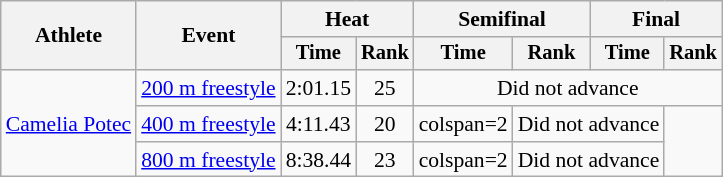<table class=wikitable style="font-size:90%">
<tr>
<th rowspan=2>Athlete</th>
<th rowspan=2>Event</th>
<th colspan="2">Heat</th>
<th colspan="2">Semifinal</th>
<th colspan="2">Final</th>
</tr>
<tr style="font-size:95%">
<th>Time</th>
<th>Rank</th>
<th>Time</th>
<th>Rank</th>
<th>Time</th>
<th>Rank</th>
</tr>
<tr align=center>
<td align=left rowspan=3><a href='#'>Camelia Potec</a></td>
<td align=left><a href='#'>200 m freestyle</a></td>
<td>2:01.15</td>
<td>25</td>
<td colspan=4>Did not advance</td>
</tr>
<tr align=center>
<td align=left><a href='#'>400 m freestyle</a></td>
<td>4:11.43</td>
<td>20</td>
<td>colspan=2 </td>
<td colspan=2>Did not advance</td>
</tr>
<tr align=center>
<td align=left><a href='#'>800 m freestyle</a></td>
<td>8:38.44</td>
<td>23</td>
<td>colspan=2 </td>
<td colspan=2>Did not advance</td>
</tr>
</table>
